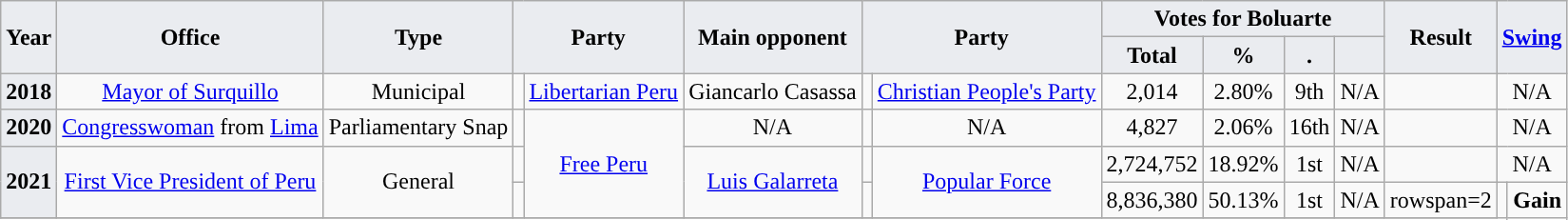<table class="wikitable" style="text-align:center;">
<tr>
<th style="background-color:#EAECF0;" rowspan=2>Year</th>
<th style="background-color:#EAECF0;" rowspan=2>Office</th>
<th style="background-color:#EAECF0;" rowspan=2>Type</th>
<th style="background-color:#EAECF0;" colspan=2 rowspan=2>Party</th>
<th style="background-color:#EAECF0;" rowspan=2>Main opponent</th>
<th style="background-color:#EAECF0;" colspan=2 rowspan=2>Party</th>
<th style="background-color:#EAECF0;" colspan=4>Votes for Boluarte</th>
<th style="background-color:#EAECF0;" rowspan=2>Result</th>
<th style="background-color:#EAECF0;" colspan=2 rowspan=2><a href='#'>Swing</a></th>
</tr>
<tr>
<th style="background-color:#EAECF0;">Total</th>
<th style="background-color:#EAECF0;">%</th>
<th style="background-color:#EAECF0;">.</th>
<th style="background-color:#EAECF0;"></th>
</tr>
<tr>
<th style="background-color:#EAECF0;">2018</th>
<td><a href='#'>Mayor of Surquillo</a></td>
<td>Municipal</td>
<td style="background-color:"></td>
<td><a href='#'>Libertarian Peru</a></td>
<td>Giancarlo Casassa</td>
<td style="background-color:"></td>
<td><a href='#'>Christian People's Party</a></td>
<td>2,014</td>
<td>2.80%</td>
<td>9th</td>
<td>N/A</td>
<td></td>
<td colspan=2>N/A</td>
</tr>
<tr>
<th style="background-color:#EAECF0;">2020</th>
<td><a href='#'>Congresswoman</a> from <a href='#'>Lima</a></td>
<td>Parliamentary Snap</td>
<td style="background-color:"></td>
<td rowspan="3"><a href='#'>Free Peru</a></td>
<td>N/A</td>
<td style="background-color:"></td>
<td>N/A</td>
<td>4,827</td>
<td>2.06%</td>
<td>16th</td>
<td>N/A</td>
<td></td>
<td colspan=2>N/A</td>
</tr>
<tr>
<th rowspan="2" style="background-color:#EAECF0;">2021</th>
<td rowspan="2"><a href='#'>First Vice President of Peru</a></td>
<td rowspan="2">General</td>
<td style="background-color:"></td>
<td rowspan="2"><a href='#'>Luis Galarreta</a></td>
<td style="background-color:"></td>
<td rowspan="2"><a href='#'>Popular Force</a></td>
<td>2,724,752</td>
<td>18.92%</td>
<td>1st</td>
<td>N/A</td>
<td></td>
<td colspan=2>N/A</td>
</tr>
<tr>
<td style="background-color:"></td>
<td style="background-color:"></td>
<td>8,836,380</td>
<td>50.13%</td>
<td>1st</td>
<td>N/A</td>
<td>rowspan=2 </td>
<td rowspan=2 style="background-color:"></td>
<td rowspan=2><strong>Gain</strong></td>
</tr>
<tr>
</tr>
</table>
